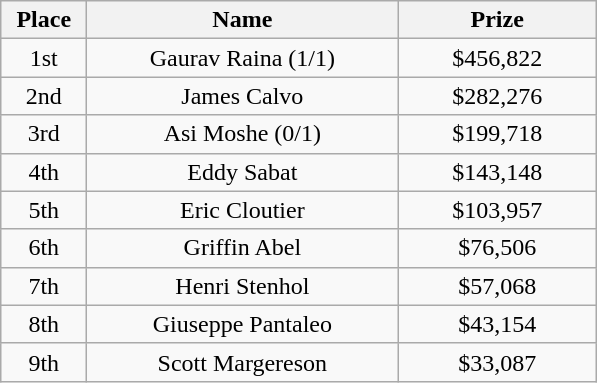<table class="wikitable">
<tr>
<th width="50">Place</th>
<th width="200">Name</th>
<th width="125">Prize</th>
</tr>
<tr>
<td align = "center">1st</td>
<td align = "center">Gaurav Raina (1/1)</td>
<td align = "center">$456,822</td>
</tr>
<tr>
<td align = "center">2nd</td>
<td align = "center">James Calvo</td>
<td align = "center">$282,276</td>
</tr>
<tr>
<td align = "center">3rd</td>
<td align = "center">Asi Moshe (0/1)</td>
<td align = "center">$199,718</td>
</tr>
<tr>
<td align = "center">4th</td>
<td align = "center">Eddy Sabat</td>
<td align = "center">$143,148</td>
</tr>
<tr>
<td align = "center">5th</td>
<td align = "center">Eric Cloutier</td>
<td align = "center">$103,957</td>
</tr>
<tr>
<td align = "center">6th</td>
<td align = "center">Griffin Abel</td>
<td align = "center">$76,506</td>
</tr>
<tr>
<td align = "center">7th</td>
<td align = "center">Henri Stenhol</td>
<td align = "center">$57,068</td>
</tr>
<tr>
<td align = "center">8th</td>
<td align = "center">Giuseppe Pantaleo</td>
<td align = "center">$43,154</td>
</tr>
<tr>
<td align = "center">9th</td>
<td align = "center">Scott Margereson</td>
<td align = "center">$33,087</td>
</tr>
</table>
